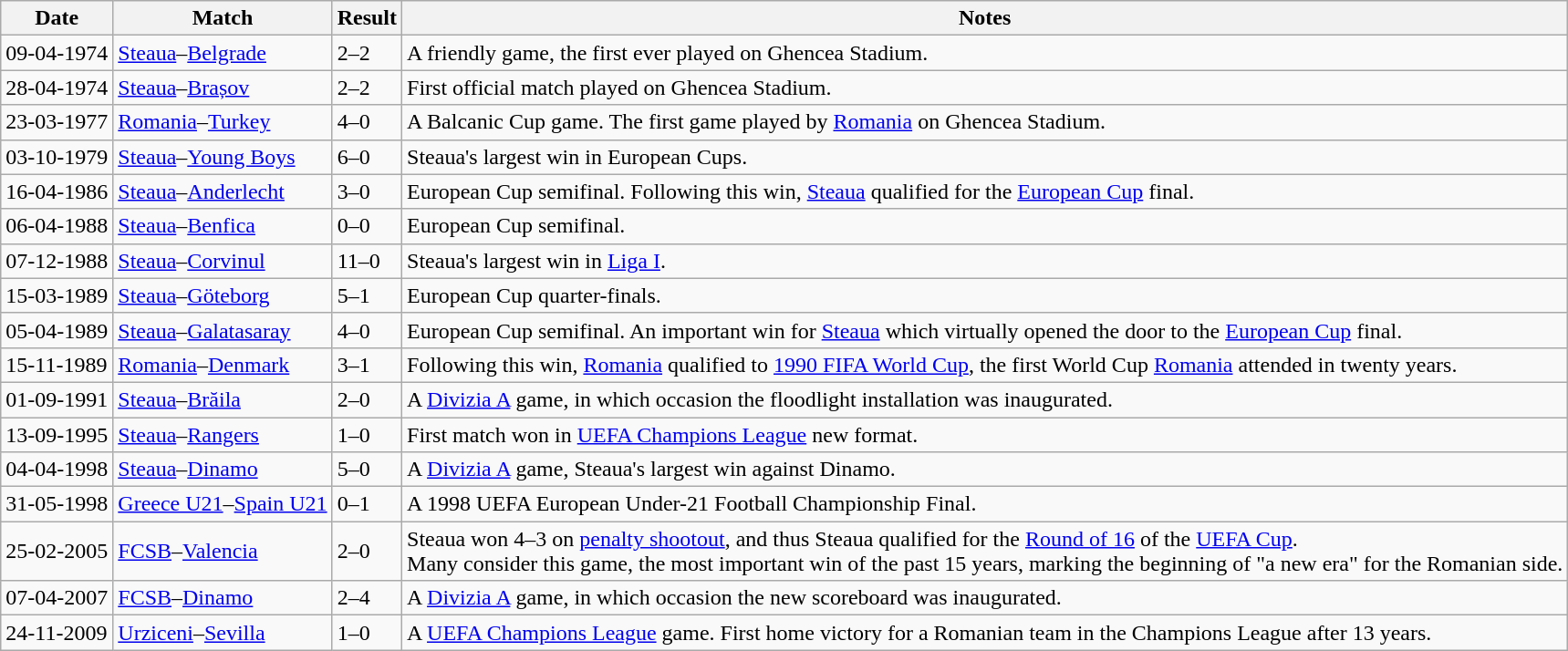<table class="wikitable">
<tr>
<th>Date</th>
<th>Match</th>
<th>Result</th>
<th>Notes</th>
</tr>
<tr>
<td>09-04-1974</td>
<td><a href='#'>Steaua</a>–<a href='#'>Belgrade</a></td>
<td>2–2</td>
<td>A friendly game, the first ever played on Ghencea Stadium.</td>
</tr>
<tr>
<td>28-04-1974</td>
<td><a href='#'>Steaua</a>–<a href='#'>Brașov</a></td>
<td>2–2</td>
<td>First official match played on Ghencea Stadium.</td>
</tr>
<tr>
<td>23-03-1977</td>
<td><a href='#'>Romania</a>–<a href='#'>Turkey</a></td>
<td>4–0</td>
<td>A Balcanic Cup game. The first game played by <a href='#'>Romania</a> on Ghencea Stadium.</td>
</tr>
<tr>
<td>03-10-1979</td>
<td><a href='#'>Steaua</a>–<a href='#'>Young Boys</a></td>
<td>6–0</td>
<td>Steaua's largest win in European Cups.</td>
</tr>
<tr>
<td>16-04-1986</td>
<td><a href='#'>Steaua</a>–<a href='#'>Anderlecht</a></td>
<td>3–0</td>
<td>European Cup semifinal. Following this win, <a href='#'>Steaua</a> qualified for the <a href='#'>European Cup</a> final.</td>
</tr>
<tr>
<td>06-04-1988</td>
<td><a href='#'>Steaua</a>–<a href='#'>Benfica</a></td>
<td>0–0</td>
<td>European Cup semifinal.</td>
</tr>
<tr>
<td>07-12-1988</td>
<td><a href='#'>Steaua</a>–<a href='#'>Corvinul</a></td>
<td>11–0</td>
<td>Steaua's largest win in <a href='#'>Liga I</a>.</td>
</tr>
<tr>
<td>15-03-1989</td>
<td><a href='#'>Steaua</a>–<a href='#'>Göteborg</a></td>
<td>5–1</td>
<td>European Cup quarter-finals.</td>
</tr>
<tr>
<td>05-04-1989</td>
<td><a href='#'>Steaua</a>–<a href='#'>Galatasaray</a></td>
<td>4–0</td>
<td>European Cup semifinal. An important win for <a href='#'>Steaua</a> which virtually opened the door to the <a href='#'>European Cup</a> final.</td>
</tr>
<tr>
<td>15-11-1989</td>
<td><a href='#'>Romania</a>–<a href='#'>Denmark</a></td>
<td>3–1</td>
<td>Following this win, <a href='#'>Romania</a> qualified to <a href='#'>1990 FIFA World Cup</a>, the first World Cup <a href='#'>Romania</a> attended in twenty years.</td>
</tr>
<tr>
<td>01-09-1991</td>
<td><a href='#'>Steaua</a>–<a href='#'>Brăila</a></td>
<td>2–0</td>
<td>A <a href='#'>Divizia A</a> game, in which occasion the floodlight installation was inaugurated.</td>
</tr>
<tr>
<td>13-09-1995</td>
<td><a href='#'>Steaua</a>–<a href='#'>Rangers</a></td>
<td>1–0</td>
<td>First match won in <a href='#'>UEFA Champions League</a> new format.</td>
</tr>
<tr>
<td>04-04-1998</td>
<td><a href='#'>Steaua</a>–<a href='#'>Dinamo</a></td>
<td>5–0</td>
<td>A <a href='#'>Divizia A</a> game, Steaua's largest win against Dinamo.</td>
</tr>
<tr>
<td>31-05-1998</td>
<td><a href='#'>Greece U21</a>–<a href='#'>Spain U21</a></td>
<td>0–1</td>
<td>A 1998 UEFA European Under-21 Football Championship Final.</td>
</tr>
<tr>
<td>25-02-2005</td>
<td><a href='#'>FCSB</a>–<a href='#'>Valencia</a></td>
<td>2–0</td>
<td>Steaua won 4–3 on <a href='#'>penalty shootout</a>, and thus Steaua qualified for the <a href='#'>Round of 16</a> of the <a href='#'>UEFA Cup</a>. <br> Many consider this game, the most important win of the past 15 years, marking the beginning of "a new era" for the Romanian side.</td>
</tr>
<tr>
<td>07-04-2007</td>
<td><a href='#'>FCSB</a>–<a href='#'>Dinamo</a></td>
<td>2–4</td>
<td>A <a href='#'>Divizia A</a> game, in which occasion the new scoreboard was inaugurated.</td>
</tr>
<tr>
<td>24-11-2009</td>
<td><a href='#'>Urziceni</a>–<a href='#'>Sevilla</a></td>
<td>1–0</td>
<td>A <a href='#'>UEFA Champions League</a> game. First home victory for a Romanian team in the Champions League after 13 years.</td>
</tr>
</table>
